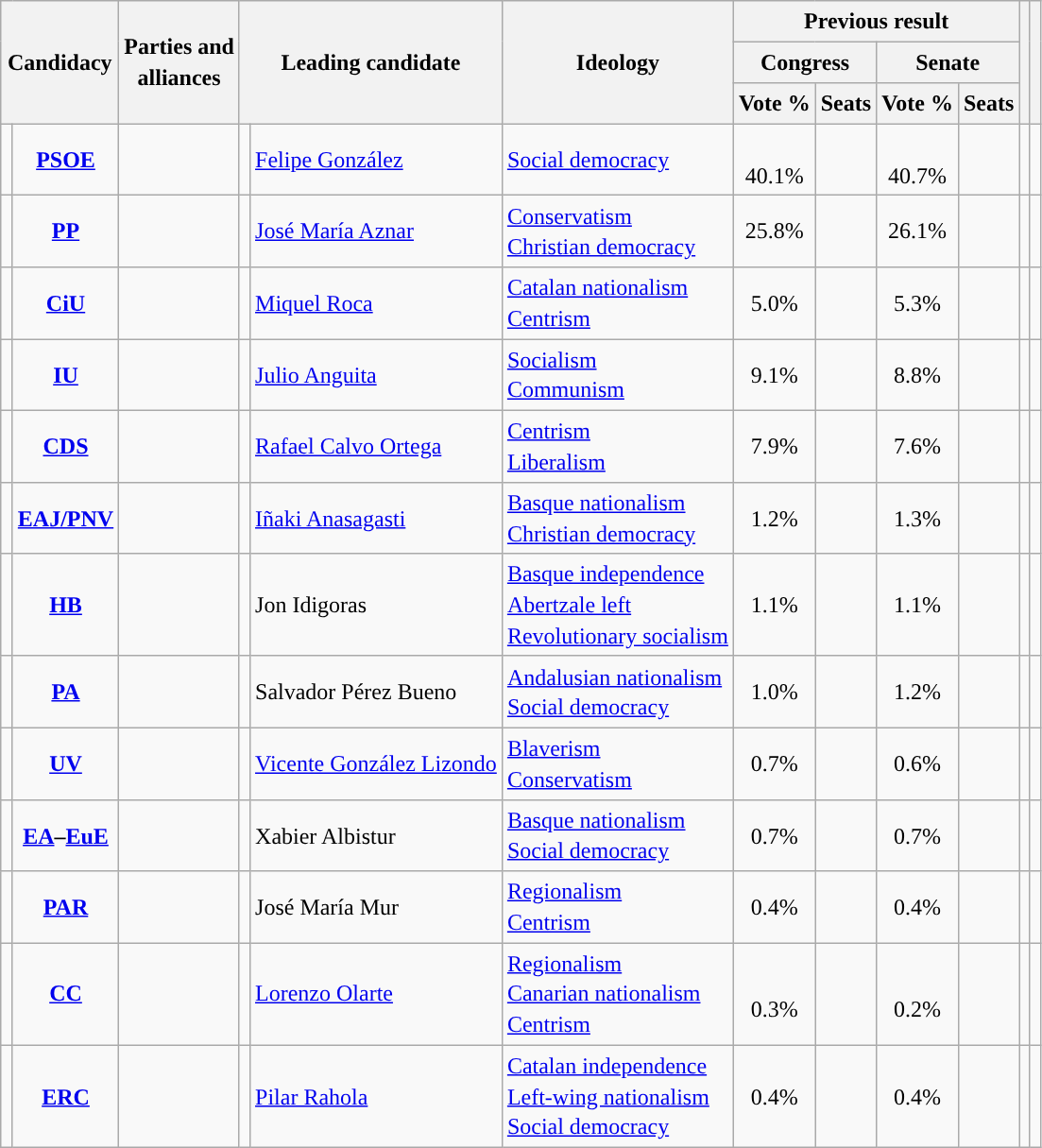<table class="wikitable" style="line-height:1.35em; text-align:left;">
<tr>
<th colspan="2" rowspan="3">Candidacy</th>
<th rowspan="3">Parties and<br>alliances</th>
<th colspan="2" rowspan="3">Leading candidate</th>
<th rowspan="3">Ideology</th>
<th colspan="4">Previous result</th>
<th rowspan="3"></th>
<th rowspan="3"></th>
</tr>
<tr>
<th colspan="2">Congress</th>
<th colspan="2">Senate</th>
</tr>
<tr>
<th>Vote %</th>
<th>Seats</th>
<th>Vote %</th>
<th>Seats</th>
</tr>
<tr>
<td width="1" style="color:inherit;background:"></td>
<td align="center"><strong><a href='#'>PSOE</a></strong></td>
<td></td>
<td></td>
<td><a href='#'>Felipe González</a></td>
<td><a href='#'>Social democracy</a></td>
<td align="center"><br>40.1%<br></td>
<td></td>
<td align="center"><br>40.7%<br></td>
<td></td>
<td></td>
<td><br><br></td>
</tr>
<tr>
<td style="color:inherit;background:"></td>
<td align="center"><strong><a href='#'>PP</a></strong></td>
<td></td>
<td></td>
<td><a href='#'>José María Aznar</a></td>
<td><a href='#'>Conservatism</a><br><a href='#'>Christian democracy</a></td>
<td align="center">25.8%</td>
<td></td>
<td align="center">26.1%</td>
<td></td>
<td></td>
<td><br></td>
</tr>
<tr>
<td style="color:inherit;background:"></td>
<td align="center"><strong><a href='#'>CiU</a></strong></td>
<td></td>
<td></td>
<td><a href='#'>Miquel Roca</a></td>
<td><a href='#'>Catalan nationalism</a><br><a href='#'>Centrism</a></td>
<td align="center">5.0%</td>
<td></td>
<td align="center">5.3%</td>
<td></td>
<td></td>
<td></td>
</tr>
<tr>
<td style="color:inherit;background:"></td>
<td align="center"><strong><a href='#'>IU</a></strong></td>
<td></td>
<td></td>
<td><a href='#'>Julio Anguita</a></td>
<td><a href='#'>Socialism</a><br><a href='#'>Communism</a></td>
<td align="center">9.1%</td>
<td></td>
<td align="center">8.8%</td>
<td></td>
<td></td>
<td></td>
</tr>
<tr>
<td style="color:inherit;background:"></td>
<td align="center"><strong><a href='#'>CDS</a></strong></td>
<td></td>
<td></td>
<td><a href='#'>Rafael Calvo Ortega</a></td>
<td><a href='#'>Centrism</a><br><a href='#'>Liberalism</a></td>
<td align="center">7.9%</td>
<td></td>
<td align="center">7.6%</td>
<td></td>
<td></td>
<td></td>
</tr>
<tr>
<td style="color:inherit;background:"></td>
<td align="center"><strong><a href='#'>EAJ/PNV</a></strong></td>
<td></td>
<td></td>
<td><a href='#'>Iñaki Anasagasti</a></td>
<td><a href='#'>Basque nationalism</a><br><a href='#'>Christian democracy</a></td>
<td align="center">1.2%</td>
<td></td>
<td align="center">1.3%</td>
<td></td>
<td></td>
<td></td>
</tr>
<tr>
<td style="color:inherit;background:"></td>
<td align="center"><strong><a href='#'>HB</a></strong></td>
<td></td>
<td></td>
<td>Jon Idigoras</td>
<td><a href='#'>Basque independence</a><br><a href='#'>Abertzale left</a><br><a href='#'>Revolutionary socialism</a></td>
<td align="center">1.1%</td>
<td></td>
<td align="center">1.1%</td>
<td></td>
<td></td>
<td></td>
</tr>
<tr>
<td style="color:inherit;background:"></td>
<td align="center"><strong><a href='#'>PA</a></strong></td>
<td></td>
<td></td>
<td>Salvador Pérez Bueno</td>
<td><a href='#'>Andalusian nationalism</a><br><a href='#'>Social democracy</a></td>
<td align="center">1.0%</td>
<td></td>
<td align="center">1.2%</td>
<td></td>
<td></td>
<td></td>
</tr>
<tr>
<td style="color:inherit;background:"></td>
<td align="center"><strong><a href='#'>UV</a></strong></td>
<td></td>
<td></td>
<td><a href='#'>Vicente González Lizondo</a></td>
<td><a href='#'>Blaverism</a><br><a href='#'>Conservatism</a></td>
<td align="center">0.7%</td>
<td></td>
<td align="center">0.6%</td>
<td></td>
<td></td>
<td></td>
</tr>
<tr>
<td style="color:inherit;background:"></td>
<td align="center"><strong><a href='#'>EA</a>–<a href='#'>EuE</a></strong></td>
<td></td>
<td></td>
<td>Xabier Albistur</td>
<td><a href='#'>Basque nationalism</a><br><a href='#'>Social democracy</a></td>
<td align="center">0.7%</td>
<td></td>
<td align="center">0.7%</td>
<td></td>
<td></td>
<td></td>
</tr>
<tr>
<td style="color:inherit;background:"></td>
<td align="center"><strong><a href='#'>PAR</a></strong></td>
<td></td>
<td></td>
<td>José María Mur</td>
<td><a href='#'>Regionalism</a><br><a href='#'>Centrism</a></td>
<td align="center">0.4%</td>
<td></td>
<td align="center">0.4%</td>
<td></td>
<td></td>
<td></td>
</tr>
<tr>
<td style="color:inherit;background:"></td>
<td align="center"><strong><a href='#'>CC</a></strong></td>
<td></td>
<td></td>
<td><a href='#'>Lorenzo Olarte</a></td>
<td><a href='#'>Regionalism</a><br><a href='#'>Canarian nationalism</a><br><a href='#'>Centrism</a></td>
<td align="center"><br>0.3%<br></td>
<td></td>
<td align="center"><br>0.2%<br></td>
<td></td>
<td></td>
<td></td>
</tr>
<tr>
<td style="color:inherit;background:"></td>
<td align="center"><strong><a href='#'>ERC</a></strong></td>
<td></td>
<td></td>
<td><a href='#'>Pilar Rahola</a></td>
<td><a href='#'>Catalan independence</a><br><a href='#'>Left-wing nationalism</a><br><a href='#'>Social democracy</a></td>
<td align="center">0.4%</td>
<td></td>
<td align="center">0.4%</td>
<td></td>
<td></td>
<td></td>
</tr>
</table>
